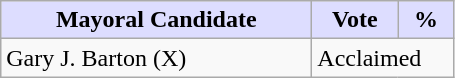<table class="wikitable">
<tr>
<th style="background:#ddf; width:200px;">Mayoral Candidate </th>
<th style="background:#ddf; width:50px;">Vote</th>
<th style="background:#ddf; width:30px;">%</th>
</tr>
<tr>
<td>Gary J. Barton (X)</td>
<td colspan="2">Acclaimed</td>
</tr>
</table>
